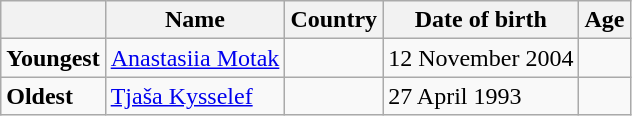<table class="wikitable">
<tr>
<th></th>
<th><strong>Name</strong></th>
<th><strong>Country</strong></th>
<th><strong>Date of birth</strong></th>
<th><strong>Age</strong></th>
</tr>
<tr>
<td><strong>Youngest</strong></td>
<td><a href='#'>Anastasiia Motak</a></td>
<td></td>
<td>12 November 2004</td>
<td></td>
</tr>
<tr>
<td><strong>Oldest</strong></td>
<td><a href='#'>Tjaša Kysselef</a></td>
<td></td>
<td>27 April 1993</td>
<td></td>
</tr>
</table>
